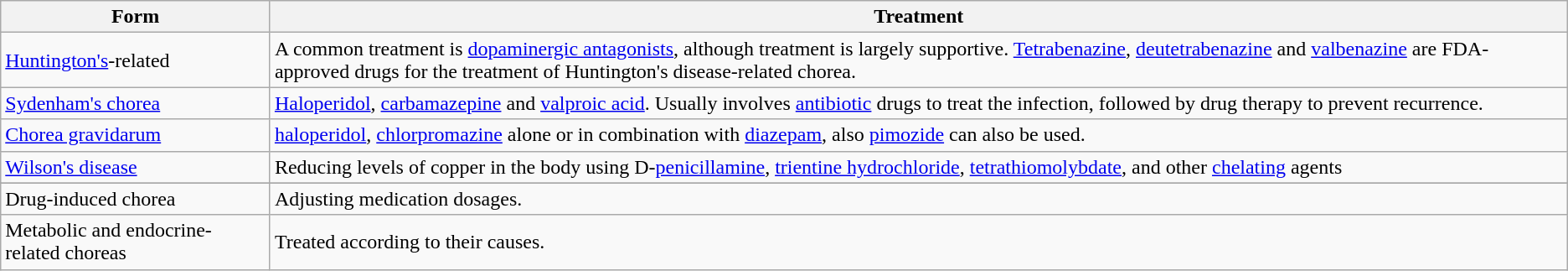<table class="wikitable">
<tr>
<th><strong>Form</strong></th>
<th><strong>Treatment</strong></th>
</tr>
<tr>
<td><a href='#'>Huntington's</a>-related</td>
<td>A common treatment is <a href='#'>dopaminergic antagonists</a>, although treatment is largely supportive. <a href='#'>Tetrabenazine</a>, <a href='#'>deutetrabenazine</a> and <a href='#'>valbenazine</a> are FDA-approved drugs for the treatment of Huntington's disease-related chorea.</td>
</tr>
<tr>
<td><a href='#'>Sydenham's chorea</a></td>
<td><a href='#'>Haloperidol</a>, <a href='#'>carbamazepine</a> and <a href='#'>valproic acid</a>. Usually involves <a href='#'>antibiotic</a> drugs to treat the infection, followed by drug therapy to prevent recurrence.</td>
</tr>
<tr>
<td><a href='#'>Chorea gravidarum</a></td>
<td><a href='#'>haloperidol</a>, <a href='#'>chlorpromazine</a> alone or in combination with <a href='#'>diazepam</a>, also <a href='#'>pimozide</a> can also be used.</td>
</tr>
<tr>
<td><a href='#'>Wilson's disease</a></td>
<td>Reducing levels of copper in the body using D-<a href='#'>penicillamine</a>, <a href='#'>trientine hydrochloride</a>, <a href='#'>tetrathiomolybdate</a>, and other <a href='#'>chelating</a> agents</td>
</tr>
<tr>
</tr>
<tr>
<td>Drug-induced chorea</td>
<td>Adjusting medication dosages.</td>
</tr>
<tr>
<td>Metabolic and endocrine-related choreas</td>
<td>Treated according to their causes.</td>
</tr>
</table>
